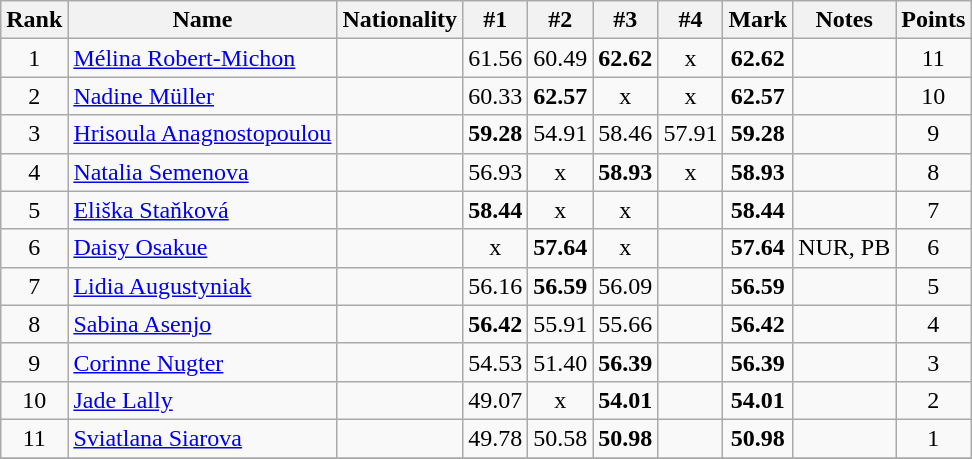<table class="wikitable sortable" style="text-align:center">
<tr>
<th>Rank</th>
<th>Name</th>
<th>Nationality</th>
<th>#1</th>
<th>#2</th>
<th>#3</th>
<th>#4</th>
<th>Mark</th>
<th>Notes</th>
<th>Points</th>
</tr>
<tr>
<td>1</td>
<td align=left><a href='#'>Mélina Robert-Michon</a></td>
<td align=left></td>
<td>61.56</td>
<td>60.49</td>
<td><strong>62.62</strong></td>
<td>x</td>
<td><strong>62.62</strong></td>
<td></td>
<td>11</td>
</tr>
<tr>
<td>2</td>
<td align=left><a href='#'>Nadine Müller</a></td>
<td align=left></td>
<td>60.33</td>
<td><strong>62.57</strong></td>
<td>x</td>
<td>x</td>
<td><strong>62.57</strong></td>
<td></td>
<td>10</td>
</tr>
<tr>
<td>3</td>
<td align=left><a href='#'>Hrisoula Anagnostopoulou</a></td>
<td align=left></td>
<td><strong>59.28</strong></td>
<td>54.91</td>
<td>58.46</td>
<td>57.91</td>
<td><strong>59.28</strong></td>
<td></td>
<td>9</td>
</tr>
<tr>
<td>4</td>
<td align=left><a href='#'>Natalia Semenova</a></td>
<td align=left></td>
<td>56.93</td>
<td>x</td>
<td><strong>58.93</strong></td>
<td>x</td>
<td><strong>58.93</strong></td>
<td></td>
<td>8</td>
</tr>
<tr>
<td>5</td>
<td align=left><a href='#'>Eliška Staňková</a></td>
<td align=left></td>
<td><strong>58.44</strong></td>
<td>x</td>
<td>x</td>
<td></td>
<td><strong>58.44</strong></td>
<td></td>
<td>7</td>
</tr>
<tr>
<td>6</td>
<td align=left><a href='#'>Daisy Osakue</a></td>
<td align=left></td>
<td>x</td>
<td><strong>57.64</strong></td>
<td>x</td>
<td></td>
<td><strong>57.64</strong></td>
<td>NUR, PB</td>
<td>6</td>
</tr>
<tr>
<td>7</td>
<td align=left><a href='#'>Lidia Augustyniak</a></td>
<td align=left></td>
<td>56.16</td>
<td><strong>56.59</strong></td>
<td>56.09</td>
<td></td>
<td><strong>56.59</strong></td>
<td></td>
<td>5</td>
</tr>
<tr>
<td>8</td>
<td align=left><a href='#'>Sabina Asenjo</a></td>
<td align=left></td>
<td><strong>56.42</strong></td>
<td>55.91</td>
<td>55.66</td>
<td></td>
<td><strong>56.42</strong></td>
<td></td>
<td>4</td>
</tr>
<tr>
<td>9</td>
<td align=left><a href='#'>Corinne Nugter</a></td>
<td align=left></td>
<td>54.53</td>
<td>51.40</td>
<td><strong>56.39</strong></td>
<td></td>
<td><strong>56.39</strong></td>
<td></td>
<td>3</td>
</tr>
<tr>
<td>10</td>
<td align=left><a href='#'>Jade Lally</a></td>
<td align=left></td>
<td>49.07</td>
<td>x</td>
<td><strong>54.01</strong></td>
<td></td>
<td><strong>54.01</strong></td>
<td></td>
<td>2</td>
</tr>
<tr>
<td>11</td>
<td align=left><a href='#'>Sviatlana Siarova</a></td>
<td align=left></td>
<td>49.78</td>
<td>50.58</td>
<td><strong>50.98</strong></td>
<td></td>
<td><strong>50.98</strong></td>
<td></td>
<td>1</td>
</tr>
<tr>
</tr>
</table>
